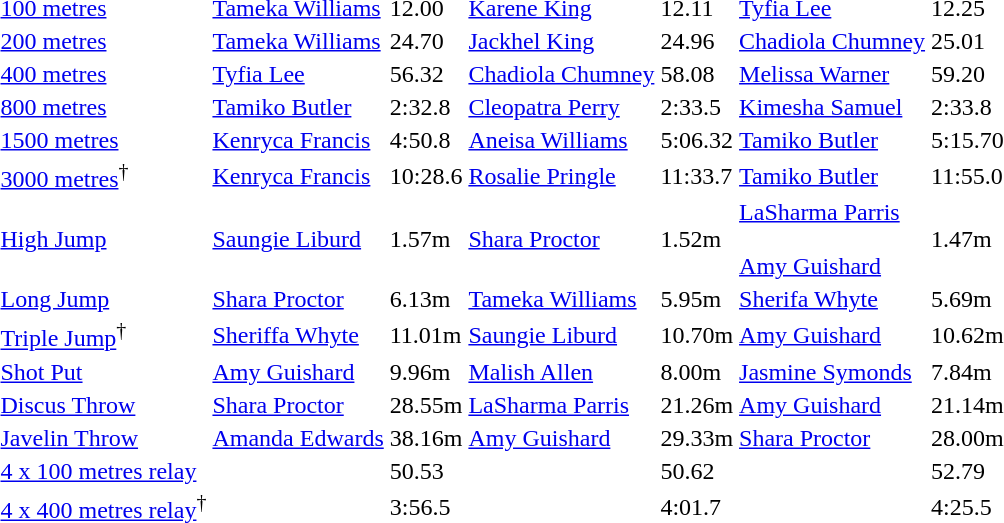<table>
<tr>
<td><a href='#'>100 metres</a></td>
<td align=left><a href='#'>Tameka Williams</a> <br> </td>
<td>12.00</td>
<td align=left><a href='#'>Karene King</a> <br> </td>
<td>12.11</td>
<td align=left><a href='#'>Tyfia Lee</a> <br> </td>
<td>12.25</td>
</tr>
<tr>
<td><a href='#'>200 metres</a></td>
<td align=left><a href='#'>Tameka Williams</a> <br> </td>
<td>24.70</td>
<td align=left><a href='#'>Jackhel King</a> <br> </td>
<td>24.96</td>
<td align=left><a href='#'>Chadiola Chumney</a> <br> </td>
<td>25.01</td>
</tr>
<tr>
<td><a href='#'>400 metres</a></td>
<td align=left><a href='#'>Tyfia Lee</a> <br> </td>
<td>56.32</td>
<td align=left><a href='#'>Chadiola Chumney</a> <br> </td>
<td>58.08</td>
<td align=left><a href='#'>Melissa Warner</a> <br> </td>
<td>59.20</td>
</tr>
<tr>
<td><a href='#'>800 metres</a></td>
<td align=left><a href='#'>Tamiko Butler</a> <br> </td>
<td>2:32.8</td>
<td align=left><a href='#'>Cleopatra Perry</a> <br> </td>
<td>2:33.5</td>
<td align=left><a href='#'>Kimesha Samuel</a> <br> </td>
<td>2:33.8</td>
</tr>
<tr>
<td><a href='#'>1500 metres</a></td>
<td align=left><a href='#'>Kenryca Francis</a> <br> </td>
<td>4:50.8</td>
<td align=left><a href='#'>Aneisa Williams</a> <br> </td>
<td>5:06.32</td>
<td align=left><a href='#'>Tamiko Butler</a> <br> </td>
<td>5:15.70</td>
</tr>
<tr>
<td><a href='#'>3000 metres</a><sup>†</sup></td>
<td align=left><a href='#'>Kenryca Francis</a> <br> </td>
<td>10:28.6</td>
<td align=left><a href='#'>Rosalie Pringle</a> <br> </td>
<td>11:33.7</td>
<td align=left><a href='#'>Tamiko Butler</a> <br> </td>
<td>11:55.0</td>
</tr>
<tr>
<td><a href='#'>High Jump</a></td>
<td align=left><a href='#'>Saungie Liburd</a> <br> </td>
<td>1.57m</td>
<td align=left><a href='#'>Shara Proctor</a> <br> </td>
<td>1.52m</td>
<td align=left><a href='#'>LaSharma Parris</a> <br>  <br> <a href='#'>Amy Guishard</a> <br> </td>
<td>1.47m</td>
</tr>
<tr>
<td><a href='#'>Long Jump</a></td>
<td align=left><a href='#'>Shara Proctor</a> <br> </td>
<td>6.13m</td>
<td align=left><a href='#'>Tameka Williams</a> <br> </td>
<td>5.95m</td>
<td align=left><a href='#'>Sherifa Whyte</a> <br> </td>
<td>5.69m</td>
</tr>
<tr>
<td><a href='#'>Triple Jump</a><sup>†</sup></td>
<td align=left><a href='#'>Sheriffa Whyte</a> <br> </td>
<td>11.01m</td>
<td align=left><a href='#'>Saungie Liburd</a> <br> </td>
<td>10.70m</td>
<td align=left><a href='#'>Amy Guishard</a> <br> </td>
<td>10.62m</td>
</tr>
<tr>
<td><a href='#'>Shot Put</a></td>
<td align=left><a href='#'>Amy Guishard</a> <br> </td>
<td>9.96m</td>
<td align=left><a href='#'>Malish Allen</a> <br> </td>
<td>8.00m</td>
<td align=left><a href='#'>Jasmine Symonds</a> <br> </td>
<td>7.84m</td>
</tr>
<tr>
<td><a href='#'>Discus Throw</a></td>
<td align=left><a href='#'>Shara Proctor</a> <br> </td>
<td>28.55m</td>
<td align=left><a href='#'>LaSharma Parris</a> <br> </td>
<td>21.26m</td>
<td align=left><a href='#'>Amy Guishard</a> <br> </td>
<td>21.14m</td>
</tr>
<tr>
<td><a href='#'>Javelin Throw</a></td>
<td align=left><a href='#'>Amanda Edwards</a> <br> </td>
<td>38.16m</td>
<td align=left><a href='#'>Amy Guishard</a> <br> </td>
<td>29.33m</td>
<td align=left><a href='#'>Shara Proctor</a> <br> </td>
<td>28.00m</td>
</tr>
<tr>
<td><a href='#'>4 x 100 metres relay</a></td>
<td></td>
<td>50.53</td>
<td></td>
<td>50.62</td>
<td></td>
<td>52.79</td>
</tr>
<tr>
<td><a href='#'>4 x 400 metres relay</a><sup>†</sup></td>
<td></td>
<td>3:56.5</td>
<td></td>
<td>4:01.7</td>
<td></td>
<td>4:25.5</td>
</tr>
</table>
